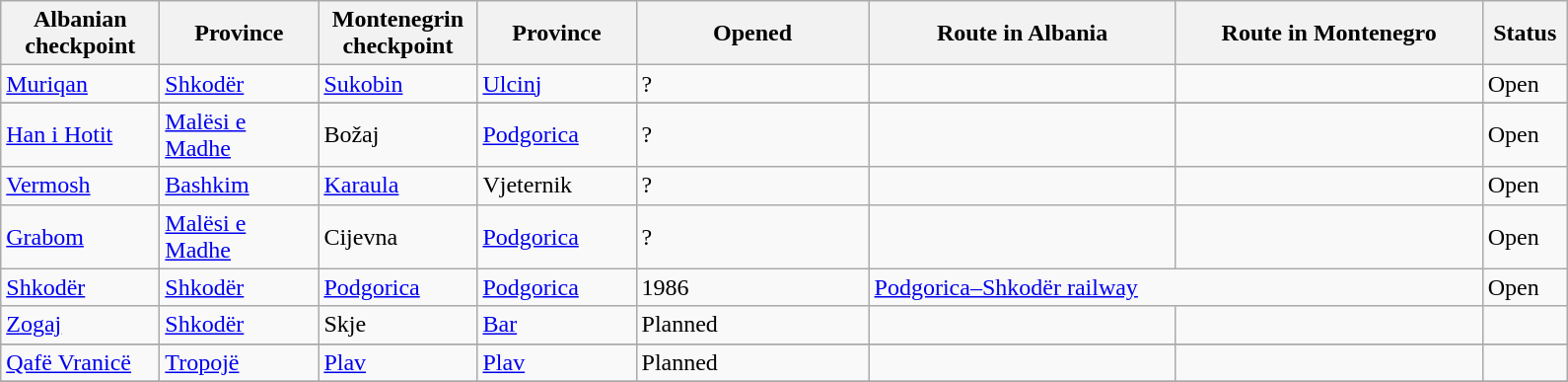<table class="wikitable">
<tr>
<th width=100> Albanian checkpoint</th>
<th width=100>Province</th>
<th width=100> Montenegrin checkpoint</th>
<th width=100>Province</th>
<th width=150>Opened</th>
<th width=200>Route in Albania</th>
<th width=200>Route in Montenegro</th>
<th width=50>Status</th>
</tr>
<tr>
<td><a href='#'>Muriqan</a></td>
<td><a href='#'>Shkodër</a></td>
<td><a href='#'>Sukobin</a></td>
<td><a href='#'>Ulcinj</a></td>
<td>?</td>
<td></td>
<td></td>
<td><span>Open</span></td>
</tr>
<tr>
</tr>
<tr>
<td><a href='#'>Han i Hotit</a></td>
<td><a href='#'>Malësi e Madhe</a></td>
<td>Božaj</td>
<td><a href='#'>Podgorica</a></td>
<td>?</td>
<td></td>
<td></td>
<td><span>Open</span></td>
</tr>
<tr>
<td><a href='#'>Vermosh</a></td>
<td><a href='#'>Bashkim</a></td>
<td><a href='#'>Karaula</a></td>
<td>Vjeternik</td>
<td>?</td>
<td></td>
<td></td>
<td><span>Open</span></td>
</tr>
<tr>
<td><a href='#'>Grabom</a></td>
<td><a href='#'>Malësi e Madhe</a></td>
<td>Cijevna</td>
<td><a href='#'>Podgorica</a></td>
<td>?</td>
<td></td>
<td></td>
<td><span>Open</span></td>
</tr>
<tr>
<td><a href='#'>Shkodër</a></td>
<td><a href='#'>Shkodër</a></td>
<td><a href='#'>Podgorica</a></td>
<td><a href='#'>Podgorica</a></td>
<td>1986</td>
<td colspan="2"><a href='#'>Podgorica–Shkodër railway</a></td>
<td><span>Open</span></td>
</tr>
<tr>
<td><a href='#'>Zogaj</a></td>
<td><a href='#'>Shkodër</a></td>
<td>Skje</td>
<td><a href='#'>Bar</a></td>
<td>Planned</td>
<td></td>
<td></td>
<td></td>
</tr>
<tr>
</tr>
<tr>
<td><a href='#'>Qafë Vranicë</a></td>
<td><a href='#'>Tropojë</a></td>
<td><a href='#'>Plav</a></td>
<td><a href='#'>Plav</a></td>
<td>Planned</td>
<td></td>
<td></td>
<td></td>
</tr>
<tr>
</tr>
</table>
